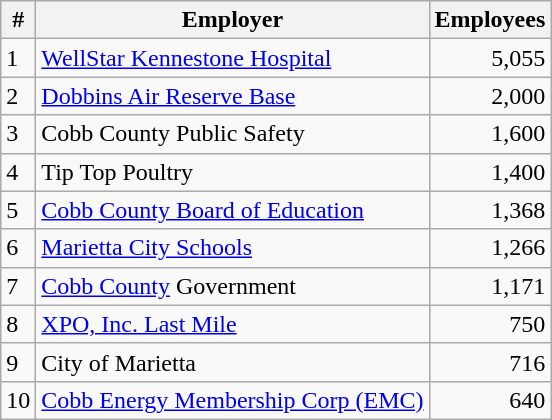<table class="wikitable">
<tr>
<th>#</th>
<th>Employer</th>
<th>Employees</th>
</tr>
<tr>
<td>1</td>
<td><a href='#'>WellStar Kennestone Hospital</a></td>
<td align=right>5,055</td>
</tr>
<tr>
<td>2</td>
<td><a href='#'>Dobbins Air Reserve Base</a></td>
<td align=right>2,000</td>
</tr>
<tr>
<td>3</td>
<td>Cobb County Public Safety</td>
<td align=right>1,600</td>
</tr>
<tr>
<td>4</td>
<td>Tip Top Poultry</td>
<td align=right>1,400</td>
</tr>
<tr>
<td>5</td>
<td><a href='#'>Cobb County Board of Education</a></td>
<td align=right>1,368</td>
</tr>
<tr>
<td>6</td>
<td><a href='#'>Marietta City Schools</a></td>
<td align=right>1,266</td>
</tr>
<tr>
<td>7</td>
<td><a href='#'>Cobb County</a> Government</td>
<td align=right>1,171</td>
</tr>
<tr>
<td>8</td>
<td><a href='#'>XPO, Inc. Last Mile</a></td>
<td align=right>750</td>
</tr>
<tr>
<td>9</td>
<td>City of Marietta</td>
<td align=right>716</td>
</tr>
<tr>
<td>10</td>
<td><a href='#'>Cobb Energy Membership Corp (EMC)</a></td>
<td align=right>640</td>
</tr>
</table>
